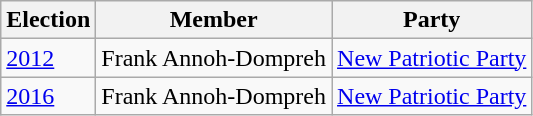<table class="wikitable">
<tr>
<th>Election</th>
<th>Member</th>
<th>Party</th>
</tr>
<tr>
<td><a href='#'>2012</a></td>
<td>Frank Annoh-Dompreh</td>
<td><a href='#'>New Patriotic Party</a></td>
</tr>
<tr>
<td><a href='#'>2016</a></td>
<td>Frank Annoh-Dompreh</td>
<td><a href='#'>New Patriotic Party</a></td>
</tr>
</table>
